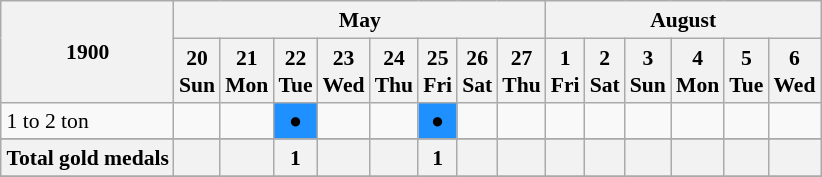<table class="wikitable" style="margin:0.5em auto; font-size:90%; line-height:1.25em;">
<tr>
<th rowspan=2>1900</th>
<th colspan=8>May</th>
<th colspan=6>August</th>
</tr>
<tr>
<th>20<br>Sun</th>
<th>21<br>Mon</th>
<th>22<br>Tue</th>
<th>23<br>Wed</th>
<th>24<br>Thu</th>
<th>25<br>Fri</th>
<th>26<br>Sat</th>
<th>27<br>Thu</th>
<th>1<br>Fri</th>
<th>2<br>Sat</th>
<th>3<br>Sun</th>
<th>4<br>Mon</th>
<th>5<br>Tue</th>
<th>6<br>Wed</th>
</tr>
<tr align="center">
<td align="left">1 to 2 ton</td>
<td></td>
<td></td>
<td bgcolor=DodgerBlue><span>●</span></td>
<td></td>
<td></td>
<td bgcolor=DodgerBlue><span>●</span></td>
<td></td>
<td></td>
<td></td>
<td></td>
<td></td>
<td></td>
<td></td>
<td></td>
</tr>
<tr align="center">
</tr>
<tr>
<th>Total gold medals</th>
<th></th>
<th></th>
<th>1</th>
<th></th>
<th></th>
<th>1</th>
<th></th>
<th></th>
<th></th>
<th></th>
<th></th>
<th></th>
<th></th>
<th></th>
</tr>
<tr>
</tr>
</table>
